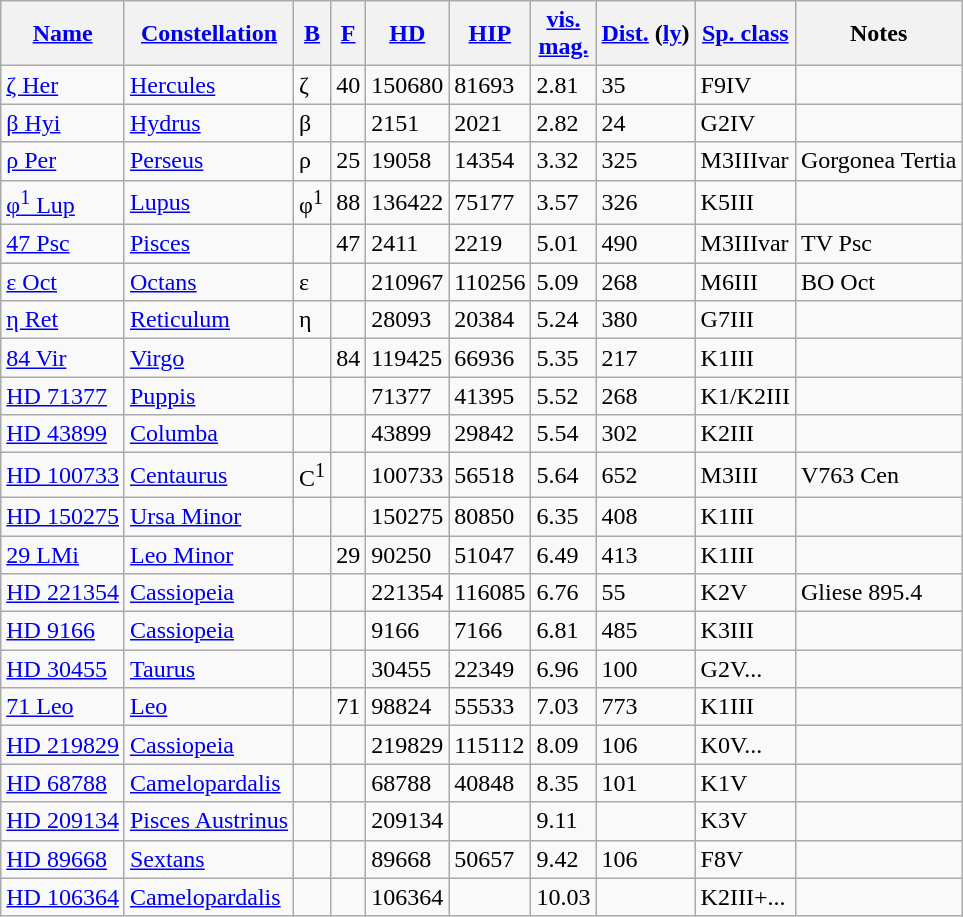<table class="wikitable sortable">
<tr>
<th><a href='#'>Name</a></th>
<th><a href='#'>Constellation</a></th>
<th><a href='#'>B</a></th>
<th><a href='#'>F</a></th>
<th><a href='#'>HD</a></th>
<th><a href='#'>HIP</a></th>
<th><a href='#'>vis.<br>mag.</a></th>
<th><a href='#'>Dist.</a> (<a href='#'>ly</a>)</th>
<th><a href='#'>Sp. class</a></th>
<th>Notes</th>
</tr>
<tr>
<td><a href='#'>ζ Her</a></td>
<td><a href='#'>Hercules</a></td>
<td>ζ</td>
<td>40</td>
<td>150680</td>
<td>81693</td>
<td>2.81</td>
<td>35</td>
<td>F9IV</td>
<td></td>
</tr>
<tr>
<td><a href='#'>β Hyi</a></td>
<td><a href='#'>Hydrus</a></td>
<td>β</td>
<td></td>
<td>2151</td>
<td>2021</td>
<td>2.82</td>
<td>24</td>
<td>G2IV</td>
<td></td>
</tr>
<tr>
<td><a href='#'>ρ Per</a></td>
<td><a href='#'>Perseus</a></td>
<td>ρ</td>
<td>25</td>
<td>19058</td>
<td>14354</td>
<td>3.32</td>
<td>325</td>
<td>M3IIIvar</td>
<td style="text-align:left;">Gorgonea Tertia</td>
</tr>
<tr>
<td><a href='#'>φ<sup>1</sup> Lup</a></td>
<td><a href='#'>Lupus</a></td>
<td>φ<sup>1</sup></td>
<td>88</td>
<td>136422</td>
<td>75177</td>
<td>3.57</td>
<td>326</td>
<td>K5III</td>
<td></td>
</tr>
<tr>
<td><a href='#'>47 Psc</a></td>
<td><a href='#'>Pisces</a></td>
<td></td>
<td>47</td>
<td>2411</td>
<td>2219</td>
<td>5.01</td>
<td>490</td>
<td>M3IIIvar</td>
<td style="text-align:left;">TV Psc</td>
</tr>
<tr>
<td><a href='#'>ε Oct</a></td>
<td><a href='#'>Octans</a></td>
<td>ε</td>
<td></td>
<td>210967</td>
<td>110256</td>
<td>5.09</td>
<td>268</td>
<td>M6III</td>
<td style="text-align:left;">BO Oct</td>
</tr>
<tr>
<td><a href='#'>η Ret</a></td>
<td><a href='#'>Reticulum</a></td>
<td>η</td>
<td></td>
<td>28093</td>
<td>20384</td>
<td>5.24</td>
<td>380</td>
<td>G7III</td>
<td></td>
</tr>
<tr>
<td><a href='#'>84 Vir</a></td>
<td><a href='#'>Virgo</a></td>
<td></td>
<td>84</td>
<td>119425</td>
<td>66936</td>
<td>5.35</td>
<td>217</td>
<td>K1III</td>
<td></td>
</tr>
<tr>
<td><a href='#'>HD 71377</a></td>
<td><a href='#'>Puppis</a></td>
<td></td>
<td></td>
<td>71377</td>
<td>41395</td>
<td>5.52</td>
<td>268</td>
<td>K1/K2III</td>
<td></td>
</tr>
<tr>
<td><a href='#'>HD 43899</a></td>
<td><a href='#'>Columba</a></td>
<td></td>
<td></td>
<td>43899</td>
<td>29842</td>
<td>5.54</td>
<td>302</td>
<td>K2III</td>
<td></td>
</tr>
<tr>
<td><a href='#'>HD 100733</a></td>
<td><a href='#'>Centaurus</a></td>
<td>C<sup>1</sup></td>
<td></td>
<td>100733</td>
<td>56518</td>
<td>5.64</td>
<td>652</td>
<td>M3III</td>
<td style="text-align:left;">V763 Cen</td>
</tr>
<tr>
<td><a href='#'>HD 150275</a></td>
<td><a href='#'>Ursa Minor</a></td>
<td></td>
<td></td>
<td>150275</td>
<td>80850</td>
<td>6.35</td>
<td>408</td>
<td>K1III</td>
<td></td>
</tr>
<tr>
<td><a href='#'>29 LMi</a></td>
<td><a href='#'>Leo Minor</a></td>
<td></td>
<td>29</td>
<td>90250</td>
<td>51047</td>
<td>6.49</td>
<td>413</td>
<td>K1III</td>
<td></td>
</tr>
<tr>
<td><a href='#'>HD 221354</a></td>
<td><a href='#'>Cassiopeia</a></td>
<td></td>
<td></td>
<td>221354</td>
<td>116085</td>
<td>6.76</td>
<td>55</td>
<td>K2V</td>
<td style="text-align:left;">Gliese 895.4</td>
</tr>
<tr>
<td><a href='#'>HD 9166</a></td>
<td><a href='#'>Cassiopeia</a></td>
<td></td>
<td></td>
<td>9166</td>
<td>7166</td>
<td>6.81</td>
<td>485</td>
<td>K3III</td>
<td></td>
</tr>
<tr>
<td><a href='#'>HD 30455</a></td>
<td><a href='#'>Taurus</a></td>
<td></td>
<td></td>
<td>30455</td>
<td>22349</td>
<td>6.96</td>
<td>100</td>
<td>G2V...</td>
<td></td>
</tr>
<tr>
<td><a href='#'>71 Leo</a></td>
<td><a href='#'>Leo</a></td>
<td></td>
<td>71</td>
<td>98824</td>
<td>55533</td>
<td>7.03</td>
<td>773</td>
<td>K1III</td>
<td></td>
</tr>
<tr>
<td><a href='#'>HD 219829</a></td>
<td><a href='#'>Cassiopeia</a></td>
<td></td>
<td></td>
<td>219829</td>
<td>115112</td>
<td>8.09</td>
<td>106</td>
<td>K0V...</td>
<td></td>
</tr>
<tr>
<td><a href='#'>HD 68788</a></td>
<td><a href='#'>Camelopardalis</a></td>
<td></td>
<td></td>
<td>68788</td>
<td>40848</td>
<td>8.35</td>
<td>101</td>
<td>K1V</td>
<td></td>
</tr>
<tr>
<td><a href='#'>HD 209134</a></td>
<td><a href='#'>Pisces Austrinus</a></td>
<td></td>
<td></td>
<td>209134</td>
<td></td>
<td>9.11</td>
<td></td>
<td>K3V</td>
<td></td>
</tr>
<tr>
<td><a href='#'>HD 89668</a></td>
<td><a href='#'>Sextans</a></td>
<td></td>
<td></td>
<td>89668</td>
<td>50657</td>
<td>9.42</td>
<td>106</td>
<td>F8V</td>
<td></td>
</tr>
<tr>
<td><a href='#'>HD 106364</a></td>
<td><a href='#'>Camelopardalis</a></td>
<td></td>
<td></td>
<td>106364</td>
<td></td>
<td>10.03</td>
<td></td>
<td>K2III+...</td>
<td></td>
</tr>
</table>
